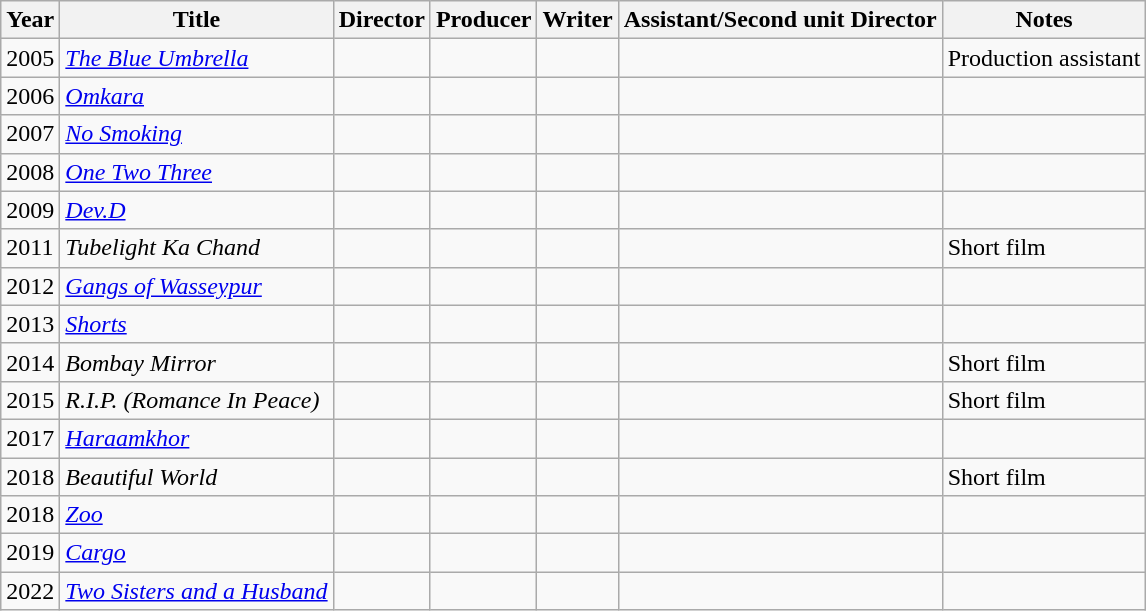<table class="wikitable sortable">
<tr>
<th>Year</th>
<th>Title</th>
<th>Director</th>
<th>Producer</th>
<th>Writer</th>
<th>Assistant/Second unit Director</th>
<th>Notes</th>
</tr>
<tr>
<td>2005</td>
<td><em><a href='#'>The Blue Umbrella</a></em></td>
<td></td>
<td></td>
<td></td>
<td></td>
<td>Production assistant</td>
</tr>
<tr>
<td>2006</td>
<td><em><a href='#'>Omkara</a></em></td>
<td></td>
<td></td>
<td></td>
<td></td>
<td></td>
</tr>
<tr>
<td>2007</td>
<td><em><a href='#'>No Smoking</a></em></td>
<td></td>
<td></td>
<td></td>
<td></td>
<td></td>
</tr>
<tr>
<td>2008</td>
<td><em><a href='#'>One Two Three</a></em></td>
<td></td>
<td></td>
<td></td>
<td></td>
<td></td>
</tr>
<tr>
<td>2009</td>
<td><em><a href='#'>Dev.D</a></em></td>
<td></td>
<td></td>
<td></td>
<td></td>
<td></td>
</tr>
<tr>
<td>2011</td>
<td><em>Tubelight Ka Chand</em></td>
<td></td>
<td></td>
<td></td>
<td></td>
<td>Short film</td>
</tr>
<tr>
<td>2012</td>
<td><em><a href='#'>Gangs of Wasseypur</a></em></td>
<td></td>
<td></td>
<td></td>
<td></td>
<td></td>
</tr>
<tr>
<td>2013</td>
<td><em><a href='#'>Shorts</a></em></td>
<td></td>
<td></td>
<td></td>
<td></td>
<td></td>
</tr>
<tr>
<td>2014</td>
<td><em>Bombay Mirror</em></td>
<td></td>
<td></td>
<td></td>
<td></td>
<td>Short film</td>
</tr>
<tr>
<td>2015</td>
<td><em>R.I.P. (Romance In Peace)</em></td>
<td></td>
<td></td>
<td></td>
<td></td>
<td>Short film</td>
</tr>
<tr>
<td>2017</td>
<td><em><a href='#'>Haraamkhor</a></em></td>
<td></td>
<td></td>
<td></td>
<td></td>
<td></td>
</tr>
<tr>
<td>2018</td>
<td><em>Beautiful World</em></td>
<td></td>
<td></td>
<td></td>
<td></td>
<td>Short film</td>
</tr>
<tr>
<td>2018</td>
<td><em><a href='#'>Zoo</a></em></td>
<td></td>
<td></td>
<td></td>
<td></td>
<td></td>
</tr>
<tr>
<td>2019</td>
<td><em><a href='#'>Cargo</a></em></td>
<td></td>
<td></td>
<td></td>
<td></td>
<td></td>
</tr>
<tr>
<td>2022</td>
<td><em><a href='#'>Two Sisters and a Husband</a></em></td>
<td></td>
<td></td>
<td></td>
<td></td>
<td></td>
</tr>
</table>
